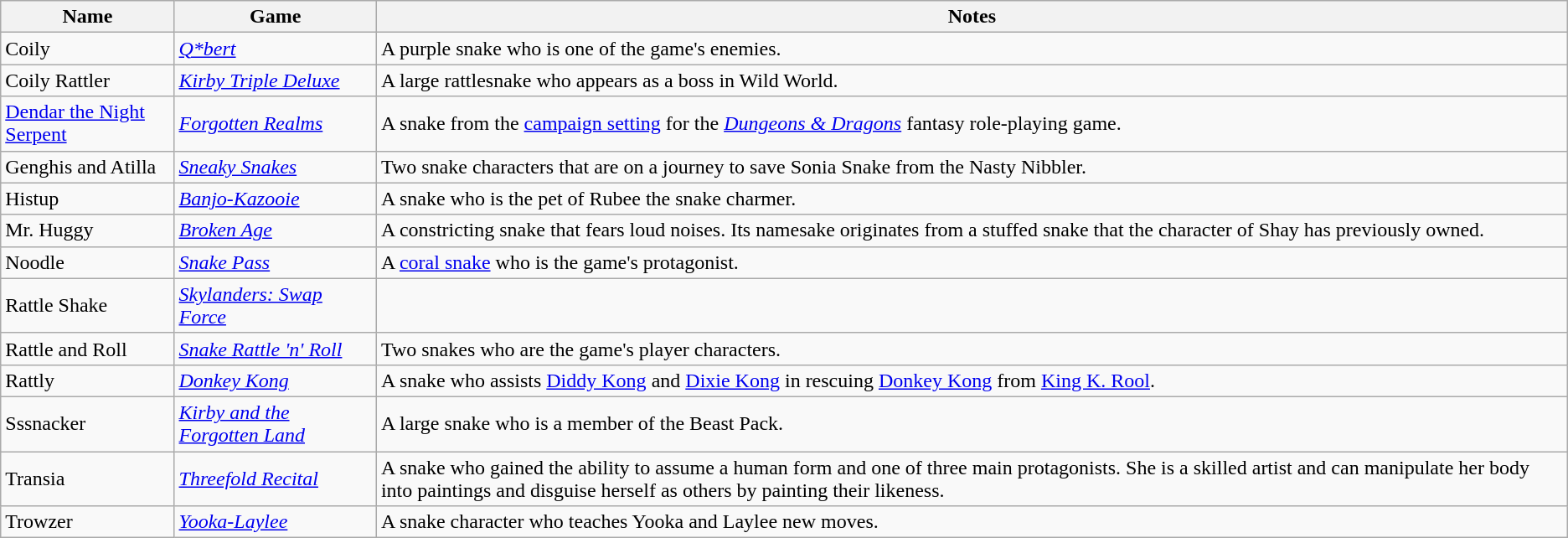<table class="wikitable sortable">
<tr>
<th>Name</th>
<th>Game</th>
<th>Notes</th>
</tr>
<tr>
<td>Coily</td>
<td><em><a href='#'>Q*bert</a></em></td>
<td>A purple snake who is one of the game's enemies.</td>
</tr>
<tr>
<td>Coily Rattler</td>
<td><a href='#'><em>Kirby Triple Deluxe</em></a></td>
<td>A large rattlesnake who appears as a boss in Wild World.</td>
</tr>
<tr>
<td><a href='#'>Dendar the Night Serpent</a></td>
<td><em><a href='#'>Forgotten Realms</a></em></td>
<td>A snake from the <a href='#'>campaign setting</a> for the <em><a href='#'>Dungeons & Dragons</a></em> fantasy role-playing game.</td>
</tr>
<tr>
<td>Genghis and Atilla</td>
<td><em><a href='#'>Sneaky Snakes</a></em></td>
<td>Two snake characters that are on a journey to save Sonia Snake from the Nasty Nibbler.</td>
</tr>
<tr>
<td>Histup</td>
<td><em><a href='#'>Banjo-Kazooie</a></em></td>
<td>A snake who is the pet of Rubee the snake charmer.</td>
</tr>
<tr>
<td>Mr. Huggy</td>
<td><em><a href='#'>Broken Age</a></em></td>
<td>A constricting snake that fears loud noises. Its namesake originates from a stuffed snake that the character of Shay has previously owned.</td>
</tr>
<tr>
<td>Noodle</td>
<td><em><a href='#'>Snake Pass</a></em></td>
<td>A <a href='#'>coral snake</a> who is the game's protagonist.</td>
</tr>
<tr>
<td>Rattle Shake</td>
<td><em><a href='#'>Skylanders: Swap Force</a></em></td>
<td></td>
</tr>
<tr>
<td>Rattle and Roll</td>
<td><em><a href='#'>Snake Rattle 'n' Roll</a></em></td>
<td>Two snakes who are the game's player characters.</td>
</tr>
<tr>
<td>Rattly</td>
<td><em><a href='#'>Donkey Kong</a></em></td>
<td>A snake who assists <a href='#'>Diddy Kong</a> and <a href='#'>Dixie Kong</a> in rescuing <a href='#'>Donkey Kong</a> from <a href='#'>King K. Rool</a>.</td>
</tr>
<tr>
<td>Sssnacker</td>
<td><em><a href='#'>Kirby and the Forgotten Land</a></em></td>
<td>A large snake who is a member of the Beast Pack.</td>
</tr>
<tr>
<td>Transia</td>
<td><em><a href='#'>Threefold Recital</a></em></td>
<td>A snake who gained the ability to assume a human form and one of three main protagonists. She is a skilled artist and can manipulate her body into paintings and disguise herself as others by painting their likeness.</td>
</tr>
<tr>
<td>Trowzer</td>
<td><em><a href='#'>Yooka-Laylee</a></em></td>
<td>A snake character who teaches Yooka and Laylee new moves.</td>
</tr>
</table>
